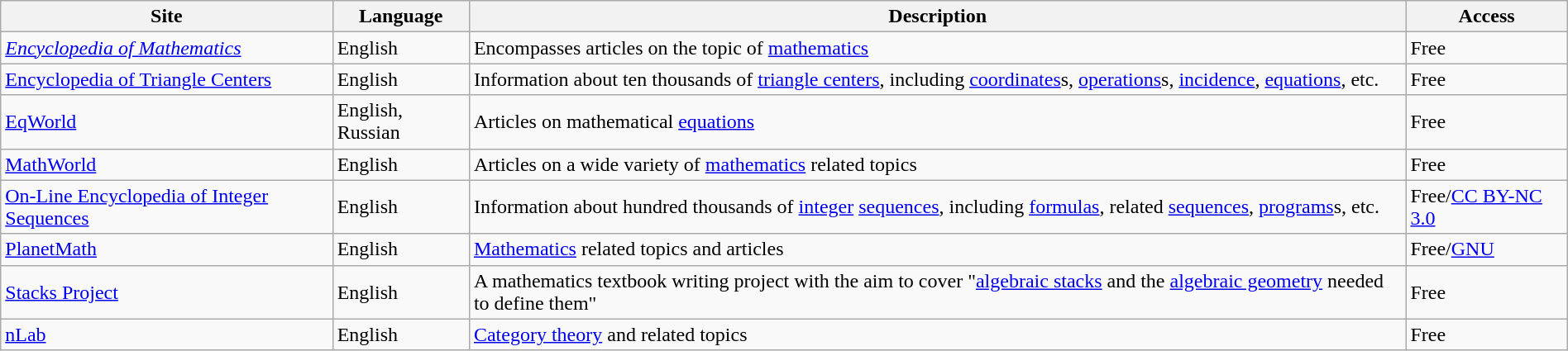<table class="wikitable sortable" width="100%">
<tr>
<th>Site</th>
<th>Language</th>
<th>Description</th>
<th>Access</th>
</tr>
<tr>
<td><em><a href='#'>Encyclopedia of Mathematics</a></em></td>
<td>English</td>
<td>Encompasses articles on the topic of <a href='#'>mathematics</a></td>
<td>Free</td>
</tr>
<tr>
<td><a href='#'>Encyclopedia of Triangle Centers</a></td>
<td>English</td>
<td>Information about ten thousands of <a href='#'>triangle centers</a>, including <a href='#'>coordinates</a>s, <a href='#'>operations</a>s, <a href='#'>incidence</a>, <a href='#'>equations</a>, etc.</td>
<td>Free</td>
</tr>
<tr>
<td><a href='#'>EqWorld</a></td>
<td>English, Russian</td>
<td>Articles on mathematical <a href='#'>equations</a></td>
<td>Free</td>
</tr>
<tr>
<td><a href='#'>MathWorld</a></td>
<td>English</td>
<td>Articles on a wide variety of <a href='#'>mathematics</a> related topics</td>
<td>Free</td>
</tr>
<tr>
<td><a href='#'>On-Line Encyclopedia of Integer Sequences</a></td>
<td>English</td>
<td>Information about hundred thousands of <a href='#'>integer</a> <a href='#'>sequences</a>, including <a href='#'>formulas</a>, related <a href='#'>sequences</a>, <a href='#'>programs</a>s, etc.</td>
<td>Free/<a href='#'>CC BY-NC 3.0</a></td>
</tr>
<tr>
<td><a href='#'>PlanetMath</a></td>
<td>English</td>
<td><a href='#'>Mathematics</a> related topics and articles</td>
<td>Free/<a href='#'>GNU</a></td>
</tr>
<tr>
<td><a href='#'>Stacks Project</a></td>
<td>English</td>
<td>A mathematics textbook writing project with the aim to cover "<a href='#'>algebraic stacks</a> and the <a href='#'>algebraic geometry</a> needed to define them"</td>
<td>Free</td>
</tr>
<tr>
<td><a href='#'>nLab</a></td>
<td>English</td>
<td><a href='#'>Category theory</a> and related topics</td>
<td>Free</td>
</tr>
</table>
